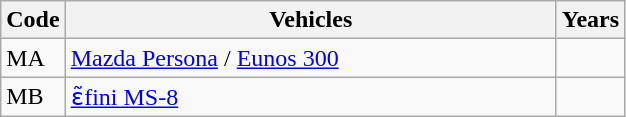<table class="wikitable">
<tr>
<th>Code</th>
<th style="width:20em">Vehicles</th>
<th>Years</th>
</tr>
<tr>
<td>MA</td>
<td><a href='#'>Mazda Persona</a> / <a href='#'>Eunos 300</a></td>
<td></td>
</tr>
<tr>
<td>MB</td>
<td><a href='#'>ɛ̃fini MS-8</a></td>
<td></td>
</tr>
</table>
